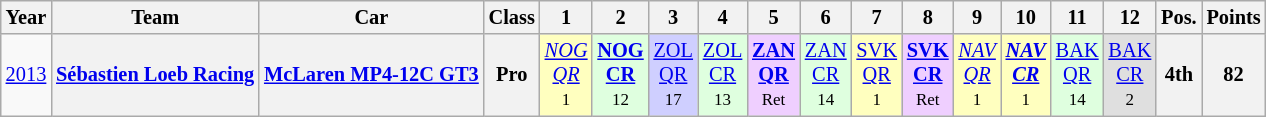<table class="wikitable" border="1" style="text-align:center; font-size:85%;">
<tr>
<th>Year</th>
<th>Team</th>
<th>Car</th>
<th>Class</th>
<th>1</th>
<th>2</th>
<th>3</th>
<th>4</th>
<th>5</th>
<th>6</th>
<th>7</th>
<th>8</th>
<th>9</th>
<th>10</th>
<th>11</th>
<th>12</th>
<th>Pos.</th>
<th>Points</th>
</tr>
<tr>
<td><a href='#'>2013</a></td>
<th nowrap><a href='#'>Sébastien Loeb Racing</a></th>
<th nowrap><a href='#'>McLaren MP4-12C GT3</a></th>
<th>Pro</th>
<td style="background:#FFFFBF;"><em><a href='#'>NOG<br>QR</a></em><br><small>1<br></small></td>
<td style="background:#DFFFDF;"><strong><a href='#'>NOG<br>CR</a></strong><br><small>12<br></small></td>
<td style="background:#CFCFFF;"><a href='#'>ZOL<br>QR</a><br><small>17<br></small></td>
<td style="background:#DFFFDF;"><a href='#'>ZOL<br>CR</a><br><small>13<br></small></td>
<td style="background:#EFCFFF;"><strong><a href='#'>ZAN<br>QR</a></strong><br><small>Ret<br></small></td>
<td style="background:#DFFFDF;"><a href='#'>ZAN<br>CR</a><br><small>14<br></small></td>
<td style="background:#FFFFBF;"><a href='#'>SVK<br>QR</a><br><small>1<br></small></td>
<td style="background:#EFCFFF;"><strong><a href='#'>SVK<br>CR</a></strong><br><small>Ret<br></small></td>
<td style="background:#FFFFBF;"><em><a href='#'>NAV<br>QR</a></em><br><small>1<br></small></td>
<td style="background:#FFFFBF;"><strong><em><a href='#'>NAV<br>CR</a></em></strong><br><small>1<br></small></td>
<td style="background:#DFFFDF;"><a href='#'>BAK<br>QR</a><br><small>14<br></small></td>
<td style="background:#DFDFDF;"><a href='#'>BAK<br>CR</a><br><small>2<br></small></td>
<th>4th</th>
<th>82</th>
</tr>
</table>
